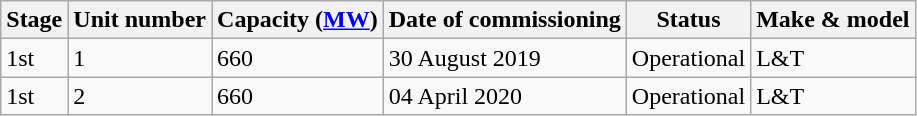<table class="wikitable">
<tr>
<th>Stage</th>
<th>Unit number</th>
<th>Capacity (<a href='#'>MW</a>)</th>
<th>Date of commissioning</th>
<th>Status</th>
<th>Make & model</th>
</tr>
<tr>
<td>1st</td>
<td>1</td>
<td>660</td>
<td>30 August 2019</td>
<td>Operational</td>
<td>L&T</td>
</tr>
<tr>
<td>1st</td>
<td>2</td>
<td>660</td>
<td>04 April 2020</td>
<td>Operational</td>
<td>L&T</td>
</tr>
</table>
